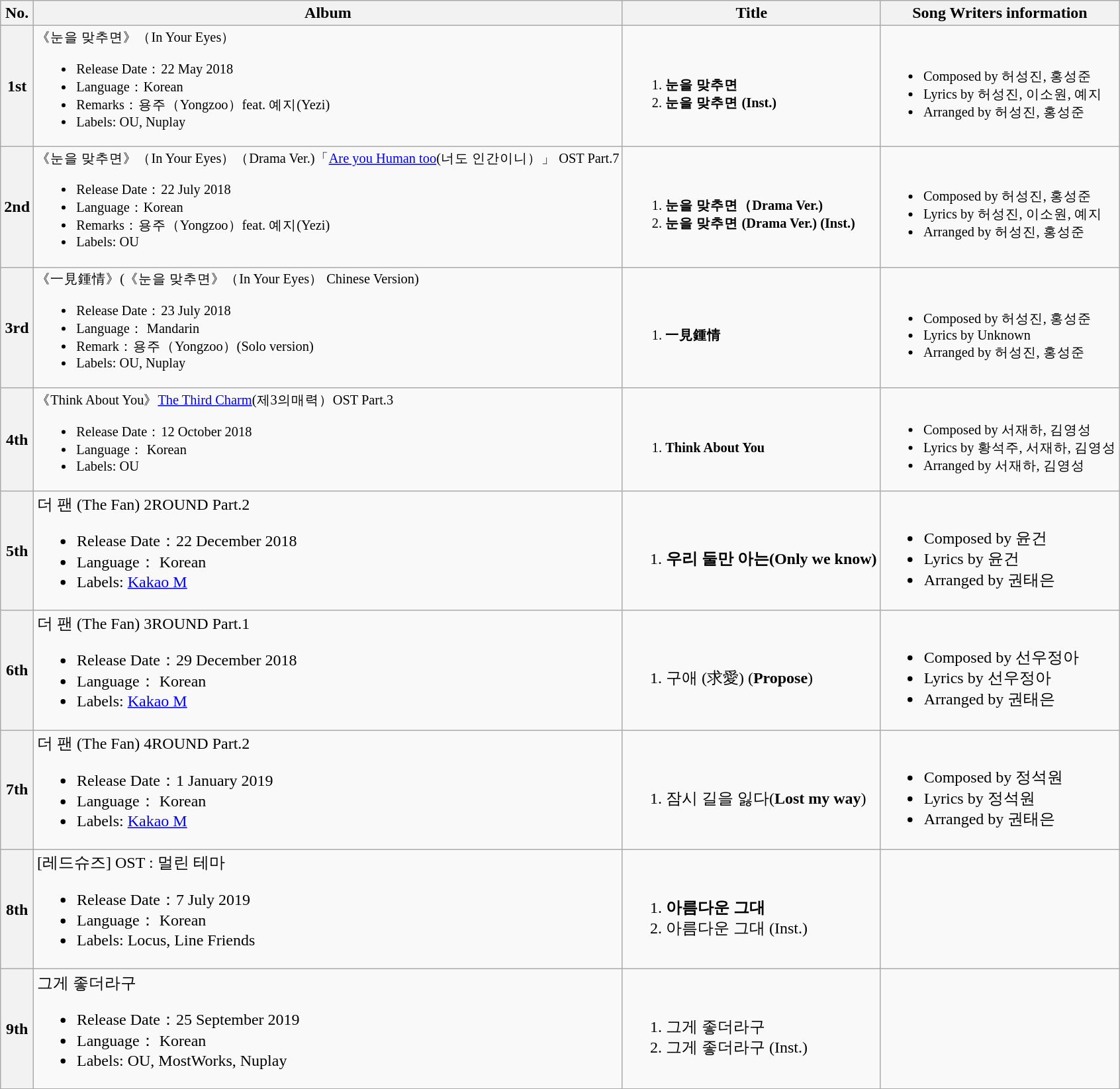<table class="wikitable">
<tr>
<th>No.</th>
<th>Album</th>
<th>Title</th>
<th>Song Writers information</th>
</tr>
<tr>
<th><strong>1st</strong></th>
<td align="left" style="font-size: 85%;">《눈을 맞추면》（In Your Eyes）<br><ul><li>Release Date：22 May 2018</li><li>Language：Korean</li><li>Remarks：용주（Yongzoo）feat. 예지(Yezi)</li><li>Labels: OU, Nuplay</li></ul></td>
<td align="left" style="font-size: 85%;"><br><ol><li><strong> 눈을 맞추면</strong></li><li><strong>눈을 맞추면 (Inst.) </strong></li></ol></td>
<td align="left" style="font-size: 85%;"><br><ul><li>Composed by 허성진, 홍성준</li><li>Lyrics by 허성진, 이소원, 예지</li><li>Arranged by 허성진, 홍성준</li></ul></td>
</tr>
<tr>
<th><strong>2nd</strong></th>
<td align="left" style="font-size: 85%;">《눈을 맞추면》（In Your Eyes）（Drama Ver.)「<a href='#'>Are you Human too</a>(너도 인간이니）」 OST Part.7<br><ul><li>Release Date：22 July 2018</li><li>Language：Korean</li><li>Remarks：용주（Yongzoo）feat. 예지(Yezi)</li><li>Labels: OU</li></ul></td>
<td align="left" style="font-size: 85%;"><br><ol><li><strong> 눈을 맞추면（Drama Ver.)</strong></li><li><strong>눈을 맞추면 (Drama Ver.) (Inst.) </strong></li></ol></td>
<td align="left" style="font-size: 85%;"><br><ul><li>Composed by 허성진, 홍성준</li><li>Lyrics by 허성진, 이소원, 예지</li><li>Arranged by 허성진, 홍성준</li></ul></td>
</tr>
<tr>
<th><strong>3rd</strong></th>
<td align="left" style="font-size: 85%;">《一見鍾情》(《눈을 맞추면》（In Your Eyes） Chinese Version)<br><ul><li>Release Date：23 July 2018</li><li>Language： Mandarin</li><li>Remark：용주（Yongzoo）(Solo version)</li><li>Labels: OU, Nuplay</li></ul></td>
<td align="left" style="font-size: 85%;"><br><ol><li><strong> 一見鍾情</strong></li></ol></td>
<td align="left" style="font-size: 85%;"><br><ul><li>Composed by 허성진, 홍성준</li><li>Lyrics by Unknown</li><li>Arranged by 허성진, 홍성준</li></ul></td>
</tr>
<tr>
<th><strong>4th</strong></th>
<td align="left" style="font-size: 85%;">《Think About You》<a href='#'>The Third Charm</a>(제3의매력）OST Part.3<br><ul><li>Release Date：12 October 2018</li><li>Language： Korean</li><li>Labels: OU</li></ul></td>
<td align="left" style="font-size: 85%;"><br><ol><li><strong> Think About You</strong></li></ol></td>
<td align="left" style="font-size: 85%;"><br><ul><li>Composed by 서재하, 김영성</li><li>Lyrics by 황석주, 서재하, 김영성</li><li>Arranged by 서재하, 김영성</li></ul></td>
</tr>
<tr>
<th><strong>5th</strong></th>
<td>더 팬 (The Fan) 2ROUND Part.2<br><ul><li>Release Date：22 December 2018</li><li>Language： Korean</li><li>Labels: <a href='#'>Kakao M</a></li></ul></td>
<td><br><ol><li><strong>우리 둘만 아는(Only we know)</strong></li></ol></td>
<td><br><ul><li>Composed by 윤건</li><li>Lyrics by 윤건</li><li>Arranged by 권태은</li></ul></td>
</tr>
<tr>
<th><strong>6th</strong></th>
<td>더 팬 (The Fan) 3ROUND Part.1<br><ul><li>Release Date：29 December 2018</li><li>Language： Korean</li><li>Labels: <a href='#'>Kakao M</a></li></ul></td>
<td><br><ol><li>구애 (求愛) (<strong>Propose</strong>)</li></ol></td>
<td><br><ul><li>Composed by 선우정아</li><li>Lyrics by 선우정아</li><li>Arranged by 권태은</li></ul></td>
</tr>
<tr>
<th><strong>7th</strong></th>
<td>더 팬 (The Fan) 4ROUND Part.2<br><ul><li>Release Date：1 January 2019</li><li>Language： Korean</li><li>Labels: <a href='#'>Kakao M</a></li></ul></td>
<td><br><ol><li>잠시 길을 잃다(<strong>Lost my way</strong>)</li></ol></td>
<td><br><ul><li>Composed by 정석원</li><li>Lyrics by 정석원</li><li>Arranged by 권태은</li></ul></td>
</tr>
<tr>
<th><strong>8th</strong></th>
<td>[레드슈즈] OST : 멀린 테마<br><ul><li>Release Date：7 July 2019</li><li>Language： Korean</li><li>Labels: Locus, Line Friends</li></ul></td>
<td><br><ol><li><strong>아름다운 그대</strong></li><li>아름다운 그대 (Inst.)</li></ol></td>
<td></td>
</tr>
<tr>
<th><strong>9th</strong></th>
<td>그게 좋더라구<br><ul><li>Release Date：25 September 2019</li><li>Language： Korean</li><li>Labels:  OU, MostWorks, Nuplay</li></ul></td>
<td><br><ol><li>그게 좋더라구</li><li>그게 좋더라구 (Inst.)</li></ol></td>
<td></td>
</tr>
</table>
